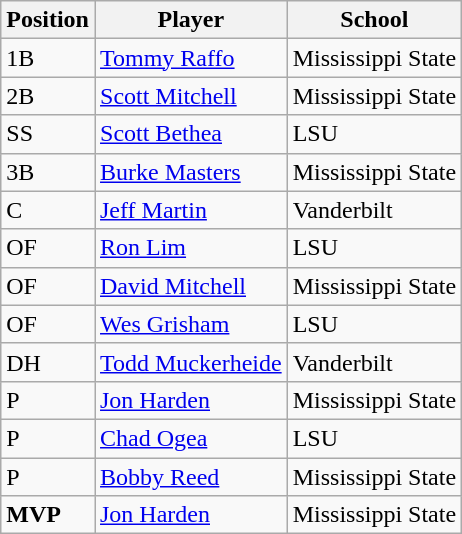<table class="wikitable">
<tr>
<th>Position</th>
<th>Player</th>
<th>School</th>
</tr>
<tr>
<td>1B</td>
<td><a href='#'>Tommy Raffo</a></td>
<td>Mississippi State</td>
</tr>
<tr>
<td>2B</td>
<td><a href='#'>Scott Mitchell</a></td>
<td>Mississippi State</td>
</tr>
<tr>
<td>SS</td>
<td><a href='#'>Scott Bethea</a></td>
<td>LSU</td>
</tr>
<tr>
<td>3B</td>
<td><a href='#'>Burke Masters</a></td>
<td>Mississippi State</td>
</tr>
<tr>
<td>C</td>
<td><a href='#'>Jeff Martin</a></td>
<td>Vanderbilt</td>
</tr>
<tr>
<td>OF</td>
<td><a href='#'>Ron Lim</a></td>
<td>LSU</td>
</tr>
<tr>
<td>OF</td>
<td><a href='#'>David Mitchell</a></td>
<td>Mississippi State</td>
</tr>
<tr>
<td>OF</td>
<td><a href='#'>Wes Grisham</a></td>
<td>LSU</td>
</tr>
<tr>
<td>DH</td>
<td><a href='#'>Todd Muckerheide</a></td>
<td>Vanderbilt</td>
</tr>
<tr>
<td>P</td>
<td><a href='#'>Jon Harden</a></td>
<td>Mississippi State</td>
</tr>
<tr>
<td>P</td>
<td><a href='#'>Chad Ogea</a></td>
<td>LSU</td>
</tr>
<tr>
<td>P</td>
<td><a href='#'>Bobby Reed</a></td>
<td>Mississippi State</td>
</tr>
<tr>
<td><strong>MVP</strong></td>
<td><a href='#'>Jon Harden</a></td>
<td>Mississippi State</td>
</tr>
</table>
